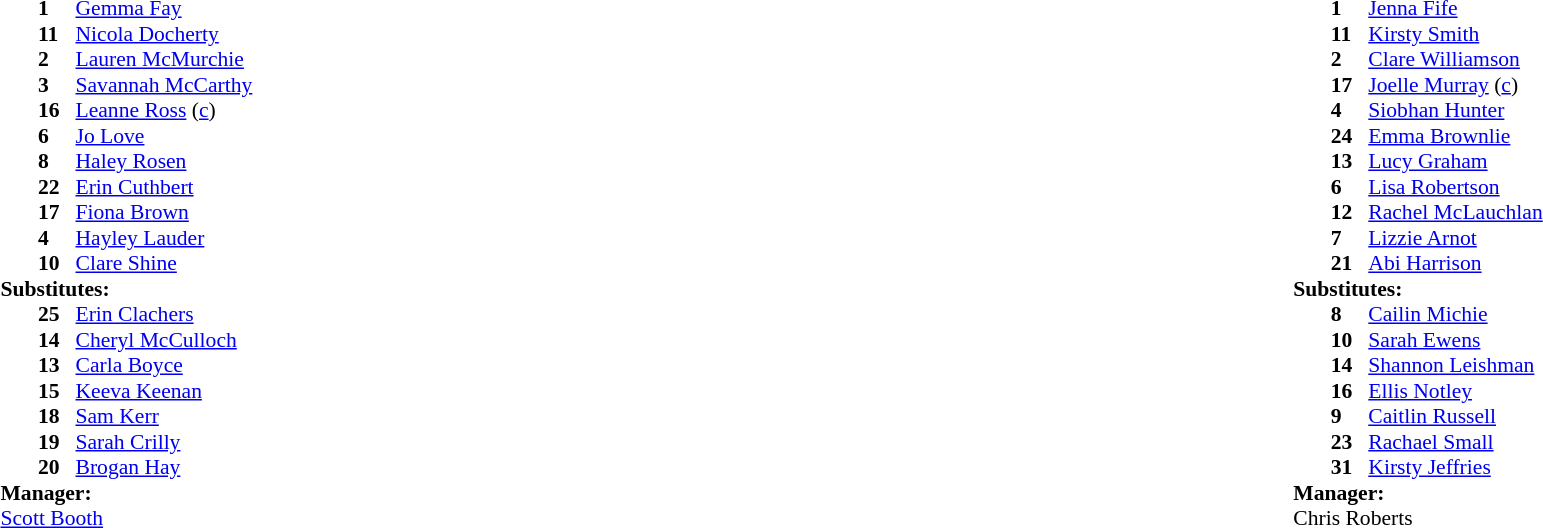<table width="100%">
<tr>
<td valign="top" width="40%"><br><table style="font-size:90%" cellspacing="0" cellpadding="0">
<tr>
<th width=25></th>
<th width=25></th>
</tr>
<tr>
<td></td>
<td><strong>1</strong></td>
<td> <a href='#'>Gemma Fay</a></td>
</tr>
<tr>
<td></td>
<td><strong>11</strong></td>
<td> <a href='#'>Nicola Docherty</a></td>
</tr>
<tr>
<td></td>
<td><strong>2</strong></td>
<td> <a href='#'>Lauren McMurchie</a></td>
</tr>
<tr>
<td></td>
<td><strong>3</strong></td>
<td> <a href='#'>Savannah McCarthy</a></td>
</tr>
<tr>
<td></td>
<td><strong>16</strong></td>
<td> <a href='#'>Leanne Ross</a> (<a href='#'>c</a>)</td>
</tr>
<tr>
<td></td>
<td><strong>6</strong></td>
<td> <a href='#'>Jo Love</a></td>
</tr>
<tr>
<td></td>
<td><strong>8</strong></td>
<td> <a href='#'>Haley Rosen</a></td>
</tr>
<tr>
<td></td>
<td><strong>22</strong></td>
<td> <a href='#'>Erin Cuthbert</a></td>
</tr>
<tr>
<td></td>
<td><strong>17</strong></td>
<td> <a href='#'>Fiona Brown</a></td>
</tr>
<tr>
<td></td>
<td><strong>4</strong></td>
<td> <a href='#'>Hayley Lauder</a></td>
</tr>
<tr>
<td></td>
<td><strong>10</strong></td>
<td> <a href='#'>Clare Shine</a></td>
</tr>
<tr>
<td colspan="4"><strong>Substitutes:</strong></td>
</tr>
<tr>
<td></td>
<td><strong>25</strong></td>
<td> <a href='#'>Erin Clachers</a></td>
</tr>
<tr>
<td></td>
<td><strong>14</strong></td>
<td> <a href='#'>Cheryl McCulloch</a></td>
</tr>
<tr>
<td></td>
<td><strong>13</strong></td>
<td> <a href='#'>Carla Boyce</a></td>
</tr>
<tr>
<td></td>
<td><strong>15</strong></td>
<td> <a href='#'>Keeva Keenan</a></td>
</tr>
<tr>
<td></td>
<td><strong>18</strong></td>
<td> <a href='#'>Sam Kerr</a></td>
</tr>
<tr>
<td></td>
<td><strong>19</strong></td>
<td> <a href='#'>Sarah Crilly</a></td>
</tr>
<tr>
<td></td>
<td><strong>20</strong></td>
<td> <a href='#'>Brogan Hay</a></td>
</tr>
<tr>
<td colspan="4"><strong>Manager:</strong></td>
</tr>
<tr>
<td colspan="4"> <a href='#'>Scott Booth</a></td>
</tr>
</table>
</td>
<td valign="top"></td>
<td valign="top" width="50%"><br><table style="font-size:90%; margin:auto" cellspacing="0" cellpadding="0">
<tr>
<th width=25></th>
<th width=25></th>
</tr>
<tr>
<td></td>
<td><strong>1</strong></td>
<td> <a href='#'>Jenna Fife</a></td>
</tr>
<tr>
<td></td>
<td><strong>11</strong></td>
<td> <a href='#'>Kirsty Smith</a></td>
</tr>
<tr>
<td></td>
<td><strong>2</strong></td>
<td> <a href='#'>Clare Williamson</a></td>
</tr>
<tr>
<td></td>
<td><strong>17</strong></td>
<td> <a href='#'>Joelle Murray</a> (<a href='#'>c</a>)</td>
</tr>
<tr>
<td></td>
<td><strong>4</strong></td>
<td> <a href='#'>Siobhan Hunter</a></td>
</tr>
<tr>
<td></td>
<td><strong>24</strong></td>
<td> <a href='#'>Emma Brownlie</a></td>
</tr>
<tr>
<td></td>
<td><strong>13</strong></td>
<td> <a href='#'>Lucy Graham</a></td>
</tr>
<tr>
<td></td>
<td><strong>6</strong></td>
<td> <a href='#'>Lisa Robertson</a></td>
</tr>
<tr>
<td></td>
<td><strong>12</strong></td>
<td> <a href='#'>Rachel McLauchlan</a></td>
</tr>
<tr>
<td></td>
<td><strong>7</strong></td>
<td> <a href='#'>Lizzie Arnot</a></td>
</tr>
<tr>
<td></td>
<td><strong>21</strong></td>
<td> <a href='#'>Abi Harrison</a></td>
</tr>
<tr>
<td colspan="4"><strong>Substitutes:</strong></td>
</tr>
<tr>
<td></td>
<td><strong>8</strong></td>
<td> <a href='#'>Cailin Michie</a></td>
</tr>
<tr>
<td></td>
<td><strong>10</strong></td>
<td> <a href='#'>Sarah Ewens</a></td>
</tr>
<tr>
<td></td>
<td><strong>14</strong></td>
<td> <a href='#'>Shannon Leishman</a></td>
</tr>
<tr>
<td></td>
<td><strong>16</strong></td>
<td> <a href='#'>Ellis Notley</a></td>
</tr>
<tr>
<td></td>
<td><strong>9</strong></td>
<td> <a href='#'>Caitlin Russell</a></td>
</tr>
<tr>
<td></td>
<td><strong>23</strong></td>
<td> <a href='#'>Rachael Small</a></td>
</tr>
<tr>
<td></td>
<td><strong>31</strong></td>
<td> <a href='#'>Kirsty Jeffries</a></td>
</tr>
<tr>
<td colspan="4"><strong>Manager:</strong></td>
</tr>
<tr>
<td colspan="4"> Chris Roberts</td>
</tr>
</table>
</td>
</tr>
</table>
